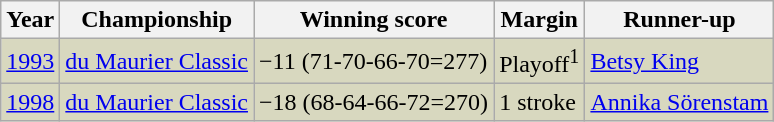<table class="wikitable">
<tr>
<th>Year</th>
<th>Championship</th>
<th>Winning score</th>
<th>Margin</th>
<th>Runner-up</th>
</tr>
<tr style="background:#D8D8BF;">
<td><a href='#'>1993</a></td>
<td><a href='#'>du Maurier Classic</a></td>
<td>−11 (71-70-66-70=277)</td>
<td>Playoff<sup>1</sup></td>
<td> <a href='#'>Betsy King</a></td>
</tr>
<tr style="background:#D8D8BF;">
<td><a href='#'>1998</a></td>
<td><a href='#'>du Maurier Classic</a></td>
<td>−18 (68-64-66-72=270)</td>
<td>1 stroke</td>
<td> <a href='#'>Annika Sörenstam</a></td>
</tr>
</table>
